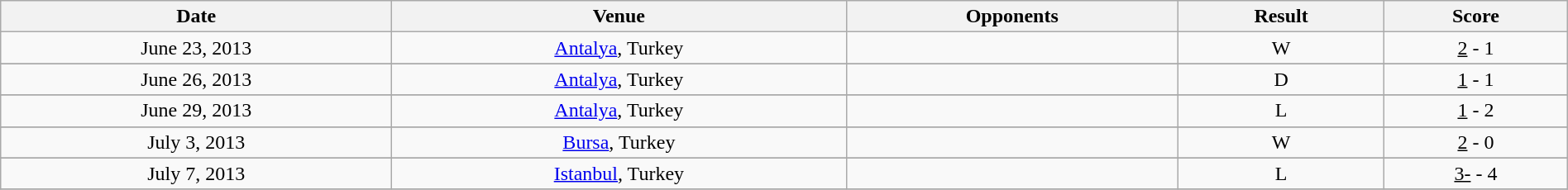<table class="wikitable small" style="text-align:center" width="100%">
<tr>
<th>Date</th>
<th>Venue</th>
<th>Opponents</th>
<th>Result</th>
<th>Score</th>
</tr>
<tr>
<td>June 23, 2013</td>
<td><a href='#'>Antalya</a>, Turkey</td>
<td></td>
<td>W</td>
<td><u>2</u> - 1</td>
</tr>
<tr>
</tr>
<tr>
<td>June 26, 2013</td>
<td><a href='#'>Antalya</a>, Turkey</td>
<td></td>
<td>D</td>
<td><u>1</u> - 1</td>
</tr>
<tr>
</tr>
<tr>
<td>June 29, 2013</td>
<td><a href='#'>Antalya</a>, Turkey</td>
<td></td>
<td>L</td>
<td><u>1</u> - 2</td>
</tr>
<tr>
</tr>
<tr>
</tr>
<tr>
</tr>
<tr>
<td>July 3, 2013</td>
<td><a href='#'>Bursa</a>, Turkey</td>
<td></td>
<td>W</td>
<td><u>2</u> - 0</td>
</tr>
<tr>
</tr>
<tr>
</tr>
<tr>
<td>July 7, 2013</td>
<td><a href='#'>Istanbul</a>, Turkey</td>
<td></td>
<td>L</td>
<td><u>3-</u> - 4</td>
</tr>
<tr>
</tr>
</table>
